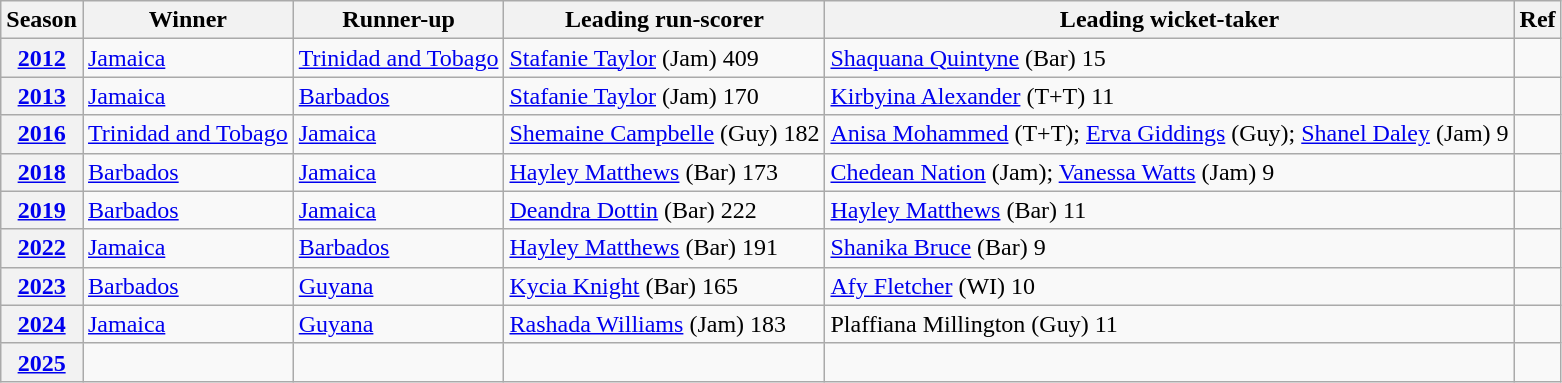<table class="wikitable">
<tr>
<th>Season</th>
<th>Winner</th>
<th>Runner-up</th>
<th>Leading run-scorer</th>
<th>Leading wicket-taker</th>
<th>Ref</th>
</tr>
<tr>
<th><a href='#'>2012</a></th>
<td><a href='#'>Jamaica</a></td>
<td><a href='#'>Trinidad and Tobago</a></td>
<td><a href='#'>Stafanie Taylor</a> (Jam) 409</td>
<td><a href='#'>Shaquana Quintyne</a> (Bar) 15</td>
<td></td>
</tr>
<tr>
<th><a href='#'>2013</a></th>
<td><a href='#'>Jamaica</a></td>
<td><a href='#'>Barbados</a></td>
<td><a href='#'>Stafanie Taylor</a> (Jam) 170</td>
<td><a href='#'>Kirbyina Alexander</a> (T+T) 11</td>
<td></td>
</tr>
<tr>
<th><a href='#'>2016</a></th>
<td><a href='#'>Trinidad and Tobago</a></td>
<td><a href='#'>Jamaica</a></td>
<td><a href='#'>Shemaine Campbelle</a> (Guy) 182</td>
<td><a href='#'>Anisa Mohammed</a> (T+T); <a href='#'>Erva Giddings</a> (Guy); <a href='#'>Shanel Daley</a> (Jam) 9</td>
<td></td>
</tr>
<tr>
<th><a href='#'>2018</a></th>
<td><a href='#'>Barbados</a></td>
<td><a href='#'>Jamaica</a></td>
<td><a href='#'>Hayley Matthews</a> (Bar) 173</td>
<td><a href='#'>Chedean Nation</a> (Jam); <a href='#'>Vanessa Watts</a> (Jam) 9</td>
<td></td>
</tr>
<tr>
<th><a href='#'>2019</a></th>
<td><a href='#'>Barbados</a></td>
<td><a href='#'>Jamaica</a></td>
<td><a href='#'>Deandra Dottin</a> (Bar) 222</td>
<td><a href='#'>Hayley Matthews</a> (Bar) 11</td>
<td></td>
</tr>
<tr>
<th><a href='#'>2022</a></th>
<td><a href='#'>Jamaica</a></td>
<td><a href='#'>Barbados</a></td>
<td><a href='#'>Hayley Matthews</a> (Bar) 191</td>
<td><a href='#'>Shanika Bruce</a> (Bar) 9</td>
<td></td>
</tr>
<tr>
<th><a href='#'>2023</a></th>
<td><a href='#'>Barbados</a></td>
<td><a href='#'>Guyana</a></td>
<td><a href='#'>Kycia Knight</a> (Bar) 165</td>
<td><a href='#'>Afy Fletcher</a> (WI) 10</td>
<td></td>
</tr>
<tr>
<th><a href='#'>2024</a></th>
<td><a href='#'>Jamaica</a></td>
<td><a href='#'>Guyana</a></td>
<td><a href='#'>Rashada Williams</a> (Jam) 183</td>
<td>Plaffiana Millington (Guy) 11</td>
<td></td>
</tr>
<tr>
<th><a href='#'>2025</a></th>
<td></td>
<td></td>
<td></td>
<td></td>
<td></td>
</tr>
</table>
